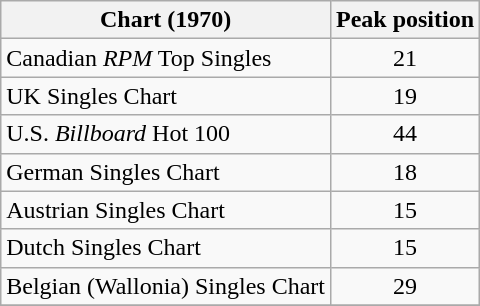<table class="wikitable">
<tr>
<th align="left">Chart (1970)</th>
<th align="center">Peak position</th>
</tr>
<tr>
<td align="left">Canadian <em>RPM</em> Top Singles</td>
<td align="center">21</td>
</tr>
<tr>
<td align="left">UK Singles Chart</td>
<td align="center">19</td>
</tr>
<tr>
<td align="left">U.S. <em>Billboard</em> Hot 100</td>
<td align="center">44</td>
</tr>
<tr>
<td align="left">German Singles Chart</td>
<td align="center">18</td>
</tr>
<tr>
<td align="left">Austrian Singles Chart</td>
<td align="center">15</td>
</tr>
<tr>
<td align-"left">Dutch Singles Chart</td>
<td align="center">15</td>
</tr>
<tr>
<td align-"left">Belgian (Wallonia) Singles Chart</td>
<td align="center">29</td>
</tr>
<tr>
</tr>
</table>
